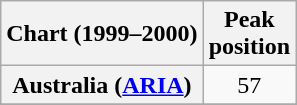<table class="wikitable plainrowheaders sortable">
<tr>
<th>Chart (1999–2000)</th>
<th>Peak<br>position</th>
</tr>
<tr>
<th scope="row">Australia (<a href='#'>ARIA</a>)</th>
<td align="center">57</td>
</tr>
<tr>
</tr>
<tr>
</tr>
<tr>
</tr>
<tr>
</tr>
<tr>
</tr>
<tr>
</tr>
<tr>
</tr>
<tr>
</tr>
<tr>
</tr>
</table>
